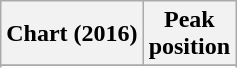<table class="wikitable sortable plainrowheaders" style="text-align:center">
<tr>
<th scope="col">Chart (2016)</th>
<th scope="col">Peak<br> position</th>
</tr>
<tr>
</tr>
<tr>
</tr>
</table>
